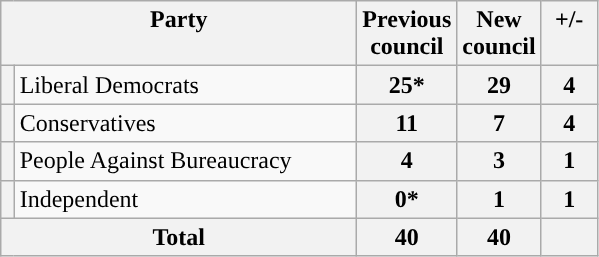<table class="wikitable">
<tr>
<th valign=top colspan="2" style="width: 230px">Party</th>
<th valign=top style="width: 30px">Previous council</th>
<th valign=top style="width: 30px">New council</th>
<th valign=top style="width: 30px">+/-</th>
</tr>
<tr>
<th style="background-color: "></th>
<td>Liberal Democrats</td>
<th align=center>25*</th>
<th align=center>29</th>
<th align=center> 4</th>
</tr>
<tr>
<th style="background-color: "></th>
<td>Conservatives</td>
<th align=center>11</th>
<th align=center>7</th>
<th align=center> 4</th>
</tr>
<tr>
<th style="background-color: "></th>
<td>People Against Bureaucracy</td>
<th align=center>4</th>
<th align=center>3</th>
<th align=center> 1</th>
</tr>
<tr>
<th style="background-color: "></th>
<td>Independent</td>
<th align=center>0*</th>
<th align=center>1</th>
<th align=center> 1</th>
</tr>
<tr>
<th colspan=2>Total</th>
<th style="text-align: center">40</th>
<th style="text-align: center">40</th>
<th></th>
</tr>
</table>
